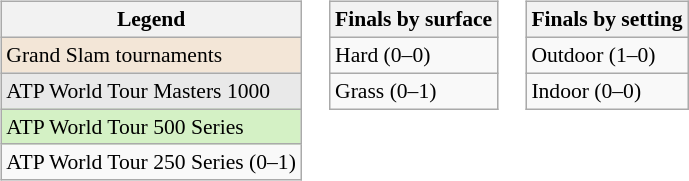<table>
<tr valign="top">
<td><br><table class=wikitable style=font-size:90%>
<tr>
<th>Legend</th>
</tr>
<tr style="background:#f3e6d7;">
<td>Grand Slam tournaments</td>
</tr>
<tr style="background:#e9e9e9;">
<td>ATP World Tour Masters 1000</td>
</tr>
<tr style="background:#d4f1c5;">
<td>ATP World Tour 500 Series</td>
</tr>
<tr>
<td>ATP World Tour 250 Series (0–1)</td>
</tr>
</table>
</td>
<td><br><table class=wikitable style=font-size:90%>
<tr>
<th>Finals by surface</th>
</tr>
<tr>
<td>Hard (0–0)</td>
</tr>
<tr>
<td>Grass (0–1)</td>
</tr>
</table>
</td>
<td><br><table class=wikitable style=font-size:90%>
<tr>
<th>Finals by setting</th>
</tr>
<tr>
<td>Outdoor (1–0)</td>
</tr>
<tr>
<td>Indoor (0–0)</td>
</tr>
</table>
</td>
</tr>
</table>
